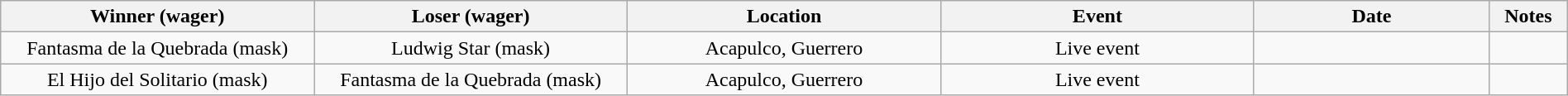<table class="wikitable sortable" width=100%  style="text-align: center">
<tr>
<th width=20% scope="col">Winner (wager)</th>
<th width=20% scope="col">Loser (wager)</th>
<th width=20% scope="col">Location</th>
<th width=20% scope="col">Event</th>
<th width=15% scope="col">Date</th>
<th class="unsortable" width=5% scope="col">Notes</th>
</tr>
<tr>
<td>Fantasma de la Quebrada (mask)</td>
<td>Ludwig Star (mask)</td>
<td>Acapulco, Guerrero</td>
<td>Live event</td>
<td></td>
<td></td>
</tr>
<tr>
<td>El Hijo del Solitario (mask)</td>
<td>Fantasma de la Quebrada (mask)</td>
<td>Acapulco, Guerrero</td>
<td>Live event</td>
<td></td>
<td></td>
</tr>
</table>
